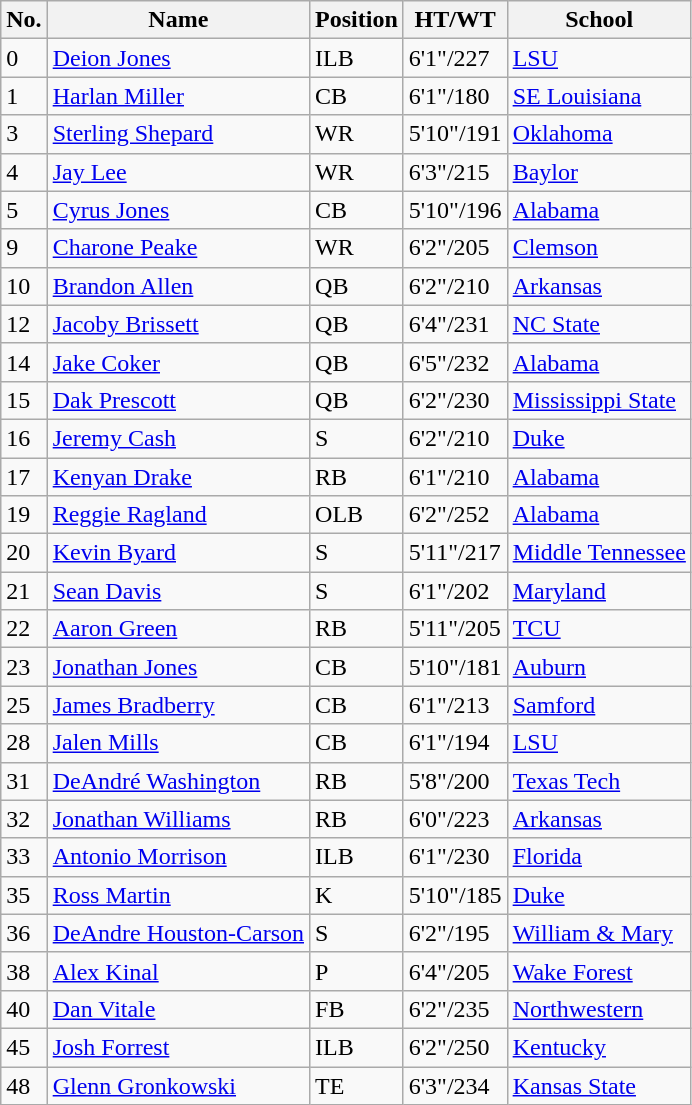<table class="wikitable sortable">
<tr>
<th>No.</th>
<th>Name</th>
<th>Position</th>
<th>HT/WT</th>
<th>School</th>
</tr>
<tr>
<td>0</td>
<td><a href='#'>Deion Jones</a></td>
<td>ILB</td>
<td>6'1"/227</td>
<td><a href='#'>LSU</a></td>
</tr>
<tr>
<td>1</td>
<td><a href='#'>Harlan Miller</a></td>
<td>CB</td>
<td>6'1"/180</td>
<td><a href='#'>SE Louisiana</a></td>
</tr>
<tr>
<td>3</td>
<td><a href='#'>Sterling Shepard</a></td>
<td>WR</td>
<td>5'10"/191</td>
<td><a href='#'>Oklahoma</a></td>
</tr>
<tr>
<td>4</td>
<td><a href='#'>Jay Lee</a></td>
<td>WR</td>
<td>6'3"/215</td>
<td><a href='#'>Baylor</a></td>
</tr>
<tr>
<td>5</td>
<td><a href='#'>Cyrus Jones</a></td>
<td>CB</td>
<td>5'10"/196</td>
<td><a href='#'>Alabama</a></td>
</tr>
<tr>
<td>9</td>
<td><a href='#'>Charone Peake</a></td>
<td>WR</td>
<td>6'2"/205</td>
<td><a href='#'>Clemson</a></td>
</tr>
<tr>
<td>10</td>
<td><a href='#'>Brandon Allen</a></td>
<td>QB</td>
<td>6'2"/210</td>
<td><a href='#'>Arkansas</a></td>
</tr>
<tr>
<td>12</td>
<td><a href='#'>Jacoby Brissett</a></td>
<td>QB</td>
<td>6'4"/231</td>
<td><a href='#'>NC State</a></td>
</tr>
<tr>
<td>14</td>
<td><a href='#'>Jake Coker</a></td>
<td>QB</td>
<td>6'5"/232</td>
<td><a href='#'>Alabama</a></td>
</tr>
<tr>
<td>15</td>
<td><a href='#'>Dak Prescott</a></td>
<td>QB</td>
<td>6'2"/230</td>
<td><a href='#'>Mississippi State</a></td>
</tr>
<tr>
<td>16</td>
<td><a href='#'>Jeremy Cash</a></td>
<td>S</td>
<td>6'2"/210</td>
<td><a href='#'>Duke</a></td>
</tr>
<tr>
<td>17</td>
<td><a href='#'>Kenyan Drake</a></td>
<td>RB</td>
<td>6'1"/210</td>
<td><a href='#'>Alabama</a></td>
</tr>
<tr>
<td>19</td>
<td><a href='#'>Reggie Ragland</a></td>
<td>OLB</td>
<td>6'2"/252</td>
<td><a href='#'>Alabama</a></td>
</tr>
<tr>
<td>20</td>
<td><a href='#'>Kevin Byard</a></td>
<td>S</td>
<td>5'11"/217</td>
<td><a href='#'>Middle Tennessee</a></td>
</tr>
<tr>
<td>21</td>
<td><a href='#'>Sean Davis</a></td>
<td>S</td>
<td>6'1"/202</td>
<td><a href='#'>Maryland</a></td>
</tr>
<tr>
<td>22</td>
<td><a href='#'>Aaron Green</a></td>
<td>RB</td>
<td>5'11"/205</td>
<td><a href='#'>TCU</a></td>
</tr>
<tr>
<td>23</td>
<td><a href='#'>Jonathan Jones</a></td>
<td>CB</td>
<td>5'10"/181</td>
<td><a href='#'>Auburn</a></td>
</tr>
<tr>
<td>25</td>
<td><a href='#'>James Bradberry</a></td>
<td>CB</td>
<td>6'1"/213</td>
<td><a href='#'>Samford</a></td>
</tr>
<tr>
<td>28</td>
<td><a href='#'>Jalen Mills</a></td>
<td>CB</td>
<td>6'1"/194</td>
<td><a href='#'>LSU</a></td>
</tr>
<tr>
<td>31</td>
<td><a href='#'>DeAndré Washington</a></td>
<td>RB</td>
<td>5'8"/200</td>
<td><a href='#'>Texas Tech</a></td>
</tr>
<tr>
<td>32</td>
<td><a href='#'>Jonathan Williams</a></td>
<td>RB</td>
<td>6'0"/223</td>
<td><a href='#'>Arkansas</a></td>
</tr>
<tr>
<td>33</td>
<td><a href='#'>Antonio Morrison</a></td>
<td>ILB</td>
<td>6'1"/230</td>
<td><a href='#'>Florida</a></td>
</tr>
<tr>
<td>35</td>
<td><a href='#'>Ross Martin</a></td>
<td>K</td>
<td>5'10"/185</td>
<td><a href='#'>Duke</a></td>
</tr>
<tr>
<td>36</td>
<td><a href='#'>DeAndre Houston-Carson</a></td>
<td>S</td>
<td>6'2"/195</td>
<td><a href='#'>William & Mary</a></td>
</tr>
<tr>
<td>38</td>
<td><a href='#'>Alex Kinal</a></td>
<td>P</td>
<td>6'4"/205</td>
<td><a href='#'>Wake Forest</a></td>
</tr>
<tr>
<td>40</td>
<td><a href='#'>Dan Vitale</a></td>
<td>FB</td>
<td>6'2"/235</td>
<td><a href='#'>Northwestern</a></td>
</tr>
<tr>
<td>45</td>
<td><a href='#'>Josh Forrest</a></td>
<td>ILB</td>
<td>6'2"/250</td>
<td><a href='#'>Kentucky</a></td>
</tr>
<tr>
<td>48</td>
<td><a href='#'>Glenn Gronkowski</a></td>
<td>TE</td>
<td>6'3"/234</td>
<td><a href='#'>Kansas State</a></td>
</tr>
</table>
